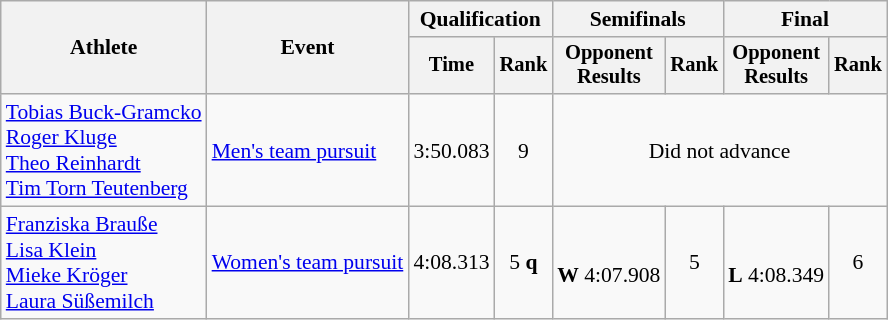<table class=wikitable style=font-size:90%;text-align:center>
<tr>
<th rowspan=2>Athlete</th>
<th rowspan=2>Event</th>
<th colspan=2>Qualification</th>
<th colspan=2>Semifinals</th>
<th colspan=2>Final</th>
</tr>
<tr style=font-size:95%>
<th>Time</th>
<th>Rank</th>
<th>Opponent<br>Results</th>
<th>Rank</th>
<th>Opponent<br>Results</th>
<th>Rank</th>
</tr>
<tr>
<td align=left><a href='#'>Tobias Buck-Gramcko</a><br><a href='#'>Roger Kluge</a><br><a href='#'>Theo Reinhardt</a><br><a href='#'>Tim Torn Teutenberg</a></td>
<td align=left><a href='#'>Men's team pursuit</a></td>
<td>3:50.083</td>
<td>9</td>
<td colspan=4>Did not advance</td>
</tr>
<tr>
<td align=left><a href='#'>Franziska Brauße</a><br><a href='#'>Lisa Klein</a><br><a href='#'>Mieke Kröger</a><br><a href='#'>Laura Süßemilch</a></td>
<td align=left><a href='#'>Women's team pursuit</a></td>
<td>4:08.313</td>
<td>5 <strong>q</strong></td>
<td><br><strong>W</strong> 4:07.908</td>
<td>5</td>
<td><br><strong>L</strong> 4:08.349</td>
<td>6</td>
</tr>
</table>
